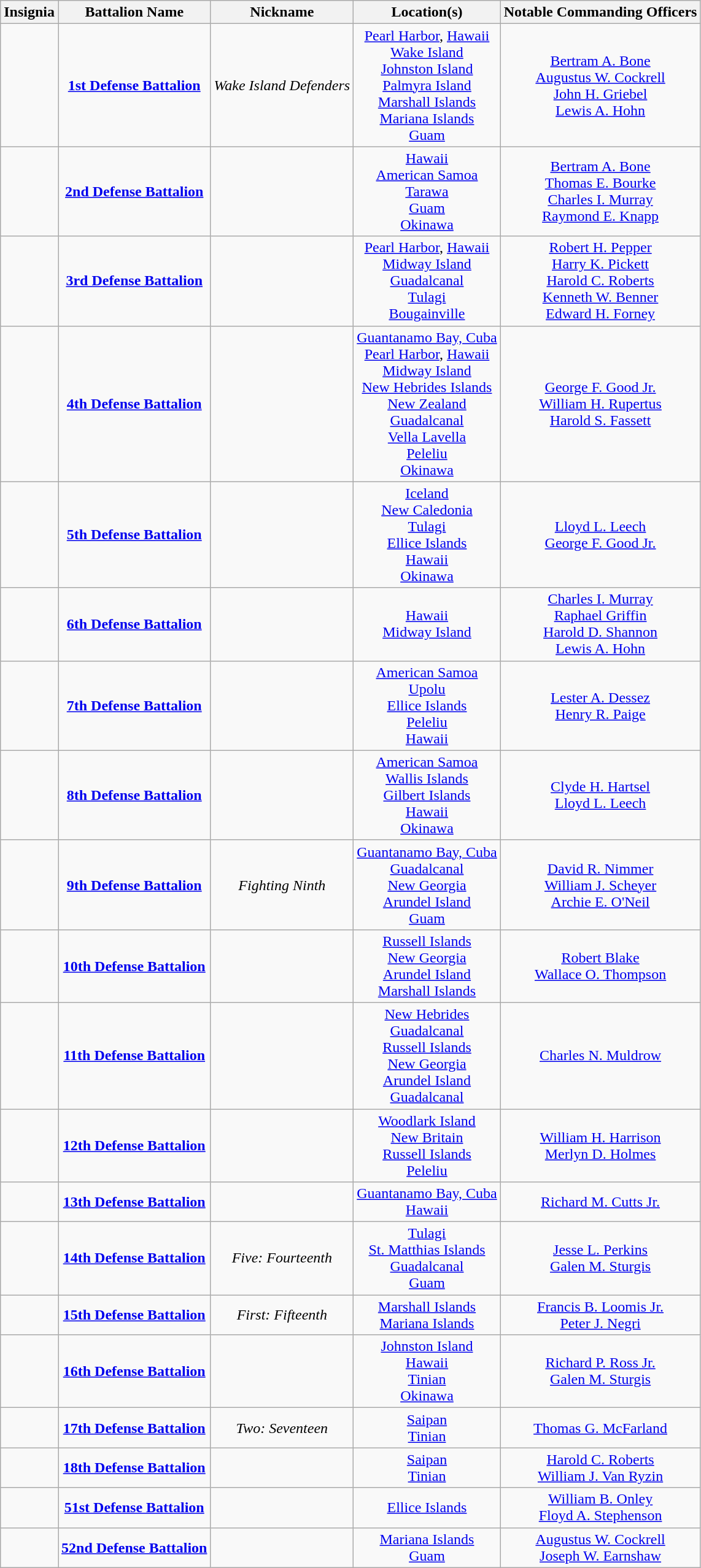<table class="wikitable sortable" style="text-align:center">
<tr>
<th><strong>Insignia</strong></th>
<th><strong>Battalion Name</strong></th>
<th><strong>Nickname</strong></th>
<th><strong>Location(s)</strong></th>
<th><strong>Notable Commanding Officers</strong></th>
</tr>
<tr>
<td></td>
<td><strong><a href='#'>1st Defense Battalion</a></strong></td>
<td><em>Wake Island Defenders</em></td>
<td><a href='#'>Pearl Harbor</a>, <a href='#'>Hawaii</a><br><a href='#'>Wake Island</a><br><a href='#'>Johnston Island</a><br><a href='#'>Palmyra Island</a><br><a href='#'>Marshall Islands</a><br><a href='#'>Mariana Islands</a><br><a href='#'>Guam</a></td>
<td><a href='#'>Bertram A. Bone</a><br><a href='#'>Augustus W. Cockrell</a><br><a href='#'>John H. Griebel</a><br><a href='#'>Lewis A. Hohn</a></td>
</tr>
<tr>
<td></td>
<td><strong><a href='#'>2nd Defense Battalion</a></strong></td>
<td></td>
<td><a href='#'>Hawaii</a><br><a href='#'>American Samoa</a><br><a href='#'>Tarawa</a><br><a href='#'>Guam</a><br><a href='#'>Okinawa</a></td>
<td><a href='#'>Bertram A. Bone</a><br><a href='#'>Thomas E. Bourke</a><br><a href='#'>Charles I. Murray</a><br><a href='#'>Raymond E. Knapp</a></td>
</tr>
<tr>
<td></td>
<td><strong><a href='#'>3rd Defense Battalion</a></strong></td>
<td></td>
<td><a href='#'>Pearl Harbor</a>, <a href='#'>Hawaii</a><br><a href='#'>Midway Island</a><br><a href='#'>Guadalcanal</a><br><a href='#'>Tulagi</a><br><a href='#'>Bougainville</a></td>
<td><a href='#'>Robert H. Pepper</a><br><a href='#'>Harry K. Pickett</a><br><a href='#'>Harold C. Roberts</a><br><a href='#'>Kenneth W. Benner</a><br><a href='#'>Edward H. Forney</a></td>
</tr>
<tr>
<td></td>
<td><strong><a href='#'>4th Defense Battalion</a></strong></td>
<td></td>
<td><a href='#'>Guantanamo Bay, Cuba</a><br> <a href='#'>Pearl Harbor</a>, <a href='#'>Hawaii</a><br><a href='#'>Midway Island</a><br><a href='#'>New Hebrides Islands</a><br><a href='#'>New Zealand</a><br><a href='#'>Guadalcanal</a><br><a href='#'>Vella Lavella</a><br><a href='#'>Peleliu</a><br><a href='#'>Okinawa</a></td>
<td><a href='#'>George F. Good Jr.</a><br><a href='#'>William H. Rupertus</a><br><a href='#'>Harold S. Fassett</a></td>
</tr>
<tr>
<td></td>
<td><strong><a href='#'>5th Defense Battalion</a></strong></td>
<td></td>
<td><a href='#'>Iceland</a><br><a href='#'>New Caledonia</a><br><a href='#'>Tulagi</a><br><a href='#'>Ellice Islands</a><br><a href='#'>Hawaii</a><br><a href='#'>Okinawa</a></td>
<td><a href='#'>Lloyd L. Leech</a><br><a href='#'>George F. Good Jr.</a></td>
</tr>
<tr>
<td></td>
<td><strong><a href='#'>6th Defense Battalion</a></strong></td>
<td></td>
<td><a href='#'>Hawaii</a><br><a href='#'>Midway Island</a></td>
<td><a href='#'>Charles I. Murray</a><br><a href='#'>Raphael Griffin</a><br><a href='#'>Harold D. Shannon</a><br><a href='#'>Lewis A. Hohn</a></td>
</tr>
<tr>
<td></td>
<td><strong><a href='#'>7th Defense Battalion</a></strong></td>
<td></td>
<td><a href='#'>American Samoa</a><br><a href='#'>Upolu</a><br><a href='#'>Ellice Islands</a><br><a href='#'>Peleliu</a><br><a href='#'>Hawaii</a></td>
<td><a href='#'>Lester A. Dessez</a><br><a href='#'>Henry R. Paige</a></td>
</tr>
<tr>
<td></td>
<td><strong><a href='#'>8th Defense Battalion</a></strong></td>
<td></td>
<td><a href='#'>American Samoa</a><br><a href='#'>Wallis Islands</a><br><a href='#'>Gilbert Islands</a><br><a href='#'>Hawaii</a><br><a href='#'>Okinawa</a></td>
<td><a href='#'>Clyde H. Hartsel</a><br><a href='#'>Lloyd L. Leech</a></td>
</tr>
<tr>
<td></td>
<td><strong><a href='#'>9th Defense Battalion</a></strong></td>
<td><em>Fighting Ninth</em></td>
<td><a href='#'>Guantanamo Bay, Cuba</a><br><a href='#'>Guadalcanal</a><br><a href='#'>New Georgia</a><br><a href='#'>Arundel Island</a><br><a href='#'>Guam</a></td>
<td><a href='#'>David R. Nimmer</a><br><a href='#'>William J. Scheyer</a><br><a href='#'>Archie E. O'Neil</a></td>
</tr>
<tr>
<td></td>
<td><strong><a href='#'>10th Defense Battalion</a></strong></td>
<td></td>
<td><a href='#'>Russell Islands</a><br><a href='#'>New Georgia</a><br><a href='#'>Arundel Island</a><br><a href='#'>Marshall Islands</a></td>
<td><a href='#'>Robert Blake</a><br><a href='#'>Wallace O. Thompson</a></td>
</tr>
<tr>
<td></td>
<td><strong><a href='#'>11th Defense Battalion</a></strong></td>
<td></td>
<td><a href='#'>New Hebrides</a><br><a href='#'>Guadalcanal</a><br><a href='#'>Russell Islands</a><br><a href='#'>New Georgia</a><br><a href='#'>Arundel Island</a><br><a href='#'>Guadalcanal</a></td>
<td><a href='#'>Charles N. Muldrow</a></td>
</tr>
<tr>
<td></td>
<td><strong><a href='#'>12th Defense Battalion</a></strong></td>
<td></td>
<td><a href='#'>Woodlark Island</a><br><a href='#'>New Britain</a><br><a href='#'>Russell Islands</a><br><a href='#'>Peleliu</a></td>
<td><a href='#'>William H. Harrison</a><br><a href='#'>Merlyn D. Holmes</a></td>
</tr>
<tr>
<td></td>
<td><strong><a href='#'>13th Defense Battalion</a></strong></td>
<td></td>
<td><a href='#'>Guantanamo Bay, Cuba</a><br><a href='#'>Hawaii</a></td>
<td><a href='#'>Richard M. Cutts Jr.</a></td>
</tr>
<tr>
<td></td>
<td><strong><a href='#'>14th Defense Battalion</a></strong></td>
<td><em>Five: Fourteenth</em></td>
<td><a href='#'>Tulagi</a><br><a href='#'>St. Matthias Islands</a><br><a href='#'>Guadalcanal</a><br><a href='#'>Guam</a></td>
<td><a href='#'>Jesse L. Perkins</a><br><a href='#'>Galen M. Sturgis</a></td>
</tr>
<tr>
<td></td>
<td><strong><a href='#'>15th Defense Battalion</a></strong></td>
<td><em>First: Fifteenth</em></td>
<td><a href='#'>Marshall Islands</a><br><a href='#'>Mariana Islands</a></td>
<td><a href='#'>Francis B. Loomis Jr.</a><br><a href='#'>Peter J. Negri</a></td>
</tr>
<tr>
<td></td>
<td><strong><a href='#'>16th Defense Battalion</a></strong></td>
<td></td>
<td><a href='#'>Johnston Island</a><br><a href='#'>Hawaii</a><br><a href='#'>Tinian</a><br><a href='#'>Okinawa</a></td>
<td><a href='#'>Richard P. Ross Jr.</a><br><a href='#'>Galen M. Sturgis</a></td>
</tr>
<tr>
<td></td>
<td><strong><a href='#'>17th Defense Battalion</a></strong></td>
<td><em>Two: Seventeen</em></td>
<td><a href='#'>Saipan</a><br><a href='#'>Tinian</a></td>
<td><a href='#'>Thomas G. McFarland</a></td>
</tr>
<tr>
<td></td>
<td><strong><a href='#'>18th Defense Battalion</a></strong></td>
<td></td>
<td><a href='#'>Saipan</a><br><a href='#'>Tinian</a></td>
<td><a href='#'>Harold C. Roberts</a><br><a href='#'>William J. Van Ryzin</a></td>
</tr>
<tr>
<td></td>
<td><strong><a href='#'>51st Defense Battalion</a></strong></td>
<td></td>
<td><a href='#'>Ellice Islands</a></td>
<td><a href='#'>William B. Onley</a><br><a href='#'>Floyd A. Stephenson</a></td>
</tr>
<tr>
<td></td>
<td><strong><a href='#'>52nd Defense Battalion</a></strong></td>
<td></td>
<td><a href='#'>Mariana Islands</a><br><a href='#'>Guam</a></td>
<td><a href='#'>Augustus W. Cockrell</a><br><a href='#'>Joseph W. Earnshaw</a></td>
</tr>
</table>
